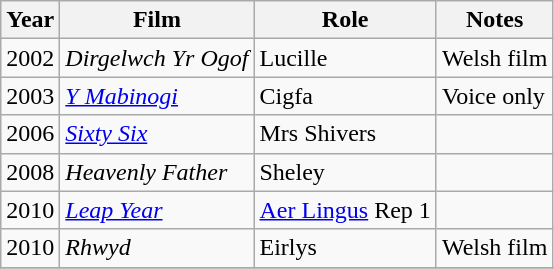<table class="wikitable">
<tr>
<th>Year</th>
<th>Film</th>
<th>Role</th>
<th>Notes</th>
</tr>
<tr>
<td>2002</td>
<td><em>Dirgelwch Yr Ogof</em></td>
<td>Lucille</td>
<td>Welsh film</td>
</tr>
<tr>
<td>2003</td>
<td><em><a href='#'>Y Mabinogi</a></em></td>
<td>Cigfa</td>
<td>Voice only</td>
</tr>
<tr>
<td>2006</td>
<td><em><a href='#'>Sixty Six</a></em></td>
<td>Mrs Shivers</td>
<td></td>
</tr>
<tr>
<td>2008</td>
<td><em>Heavenly Father</em></td>
<td>Sheley</td>
<td></td>
</tr>
<tr>
<td>2010</td>
<td><em><a href='#'>Leap Year</a></em></td>
<td><a href='#'>Aer Lingus</a> Rep 1</td>
<td></td>
</tr>
<tr>
<td>2010</td>
<td><em>Rhwyd</em></td>
<td>Eirlys</td>
<td>Welsh film</td>
</tr>
<tr>
</tr>
</table>
